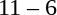<table style="text-align:center">
<tr>
<th width=200></th>
<th width=100></th>
<th width=200></th>
</tr>
<tr>
<td align=right><strong></strong></td>
<td>11 – 6</td>
<td align=left></td>
</tr>
</table>
